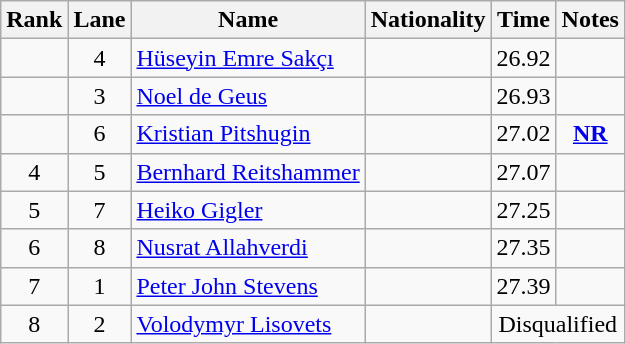<table class="wikitable sortable" style="text-align:center">
<tr>
<th>Rank</th>
<th>Lane</th>
<th>Name</th>
<th>Nationality</th>
<th>Time</th>
<th>Notes</th>
</tr>
<tr>
<td></td>
<td>4</td>
<td align=left><a href='#'>Hüseyin Emre Sakçı</a></td>
<td align=left></td>
<td>26.92</td>
<td></td>
</tr>
<tr>
<td></td>
<td>3</td>
<td align=left><a href='#'>Noel de Geus</a></td>
<td align=left></td>
<td>26.93</td>
<td></td>
</tr>
<tr>
<td></td>
<td>6</td>
<td align=left><a href='#'>Kristian Pitshugin</a></td>
<td align=left></td>
<td>27.02</td>
<td><strong><a href='#'>NR</a></strong></td>
</tr>
<tr>
<td>4</td>
<td>5</td>
<td align=left><a href='#'>Bernhard Reitshammer</a></td>
<td align=left></td>
<td>27.07</td>
<td></td>
</tr>
<tr>
<td>5</td>
<td>7</td>
<td align=left><a href='#'>Heiko Gigler</a></td>
<td align=left></td>
<td>27.25</td>
<td></td>
</tr>
<tr>
<td>6</td>
<td>8</td>
<td align=left><a href='#'>Nusrat Allahverdi</a></td>
<td align=left></td>
<td>27.35</td>
<td></td>
</tr>
<tr>
<td>7</td>
<td>1</td>
<td align=left><a href='#'>Peter John Stevens</a></td>
<td align=left></td>
<td>27.39</td>
<td></td>
</tr>
<tr>
<td>8</td>
<td>2</td>
<td align=left><a href='#'>Volodymyr Lisovets</a></td>
<td align=left></td>
<td colspan=2>Disqualified</td>
</tr>
</table>
